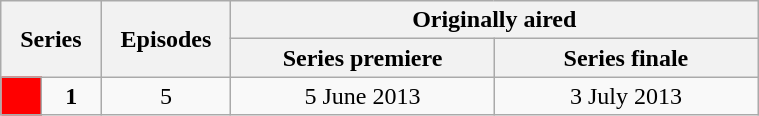<table class="wikitable"  style="width: 40%; text-align:center;">
<tr>
<th colspan="2" rowspan="2" width=5%>Series</th>
<th rowspan="2" width=5%>Episodes</th>
<th colspan="2">Originally aired</th>
</tr>
<tr>
<th style="width: 20%;">Series premiere</th>
<th style="width: 20%;">Series finale</th>
</tr>
<tr>
<td style="width:5px; background:#FF0000;"></td>
<td><strong>1</strong></td>
<td>5</td>
<td>5 June 2013</td>
<td>3 July 2013</td>
</tr>
</table>
